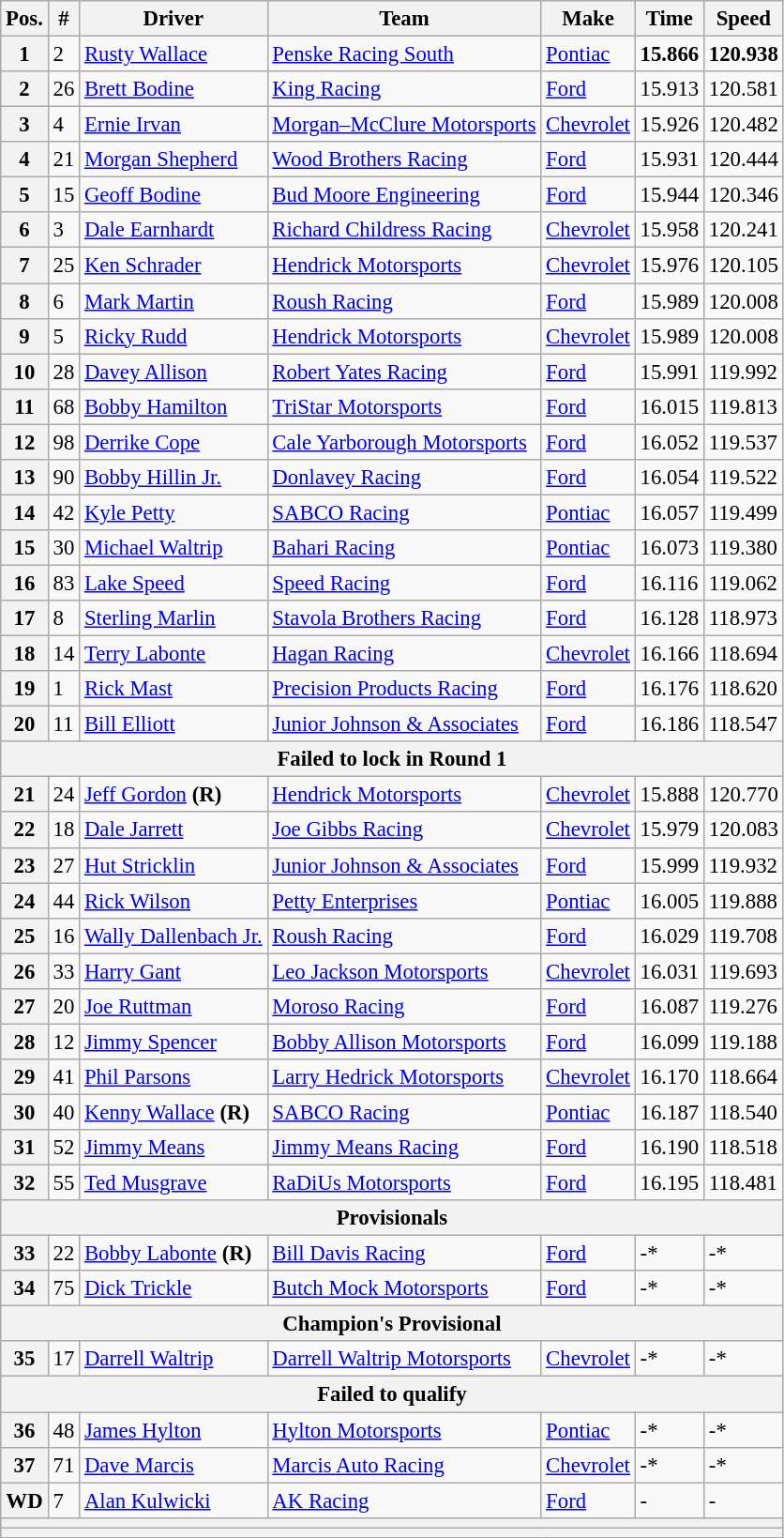<table class="wikitable" style="font-size:95%">
<tr>
<th>Pos.</th>
<th>#</th>
<th>Driver</th>
<th>Team</th>
<th>Make</th>
<th>Time</th>
<th>Speed</th>
</tr>
<tr>
<th>1</th>
<td>2</td>
<td><a href='#'>Rusty Wallace</a></td>
<td><a href='#'>Penske Racing South</a></td>
<td><a href='#'>Pontiac</a></td>
<td><strong>15.866</strong></td>
<td><strong>120.938</strong></td>
</tr>
<tr>
<th>2</th>
<td>26</td>
<td><a href='#'>Brett Bodine</a></td>
<td><a href='#'>King Racing</a></td>
<td><a href='#'>Ford</a></td>
<td>15.913</td>
<td>120.581</td>
</tr>
<tr>
<th>3</th>
<td>4</td>
<td><a href='#'>Ernie Irvan</a></td>
<td><a href='#'>Morgan–McClure Motorsports</a></td>
<td><a href='#'>Chevrolet</a></td>
<td>15.926</td>
<td>120.482</td>
</tr>
<tr>
<th>4</th>
<td>21</td>
<td><a href='#'>Morgan Shepherd</a></td>
<td><a href='#'>Wood Brothers Racing</a></td>
<td><a href='#'>Ford</a></td>
<td>15.931</td>
<td>120.444</td>
</tr>
<tr>
<th>5</th>
<td>15</td>
<td><a href='#'>Geoff Bodine</a></td>
<td><a href='#'>Bud Moore Engineering</a></td>
<td><a href='#'>Ford</a></td>
<td>15.944</td>
<td>120.346</td>
</tr>
<tr>
<th>6</th>
<td>3</td>
<td><a href='#'>Dale Earnhardt</a></td>
<td><a href='#'>Richard Childress Racing</a></td>
<td><a href='#'>Chevrolet</a></td>
<td>15.958</td>
<td>120.241</td>
</tr>
<tr>
<th>7</th>
<td>25</td>
<td><a href='#'>Ken Schrader</a></td>
<td><a href='#'>Hendrick Motorsports</a></td>
<td><a href='#'>Chevrolet</a></td>
<td>15.976</td>
<td>120.105</td>
</tr>
<tr>
<th>8</th>
<td>6</td>
<td><a href='#'>Mark Martin</a></td>
<td><a href='#'>Roush Racing</a></td>
<td><a href='#'>Ford</a></td>
<td>15.989</td>
<td>120.008</td>
</tr>
<tr>
<th>9</th>
<td>5</td>
<td><a href='#'>Ricky Rudd</a></td>
<td><a href='#'>Hendrick Motorsports</a></td>
<td><a href='#'>Chevrolet</a></td>
<td>15.989</td>
<td>120.008</td>
</tr>
<tr>
<th>10</th>
<td>28</td>
<td><a href='#'>Davey Allison</a></td>
<td><a href='#'>Robert Yates Racing</a></td>
<td><a href='#'>Ford</a></td>
<td>15.991</td>
<td>119.992</td>
</tr>
<tr>
<th>11</th>
<td>68</td>
<td><a href='#'>Bobby Hamilton</a></td>
<td><a href='#'>TriStar Motorsports</a></td>
<td><a href='#'>Ford</a></td>
<td>16.015</td>
<td>119.813</td>
</tr>
<tr>
<th>12</th>
<td>98</td>
<td><a href='#'>Derrike Cope</a></td>
<td><a href='#'>Cale Yarborough Motorsports</a></td>
<td><a href='#'>Ford</a></td>
<td>16.052</td>
<td>119.537</td>
</tr>
<tr>
<th>13</th>
<td>90</td>
<td><a href='#'>Bobby Hillin Jr.</a></td>
<td><a href='#'>Donlavey Racing</a></td>
<td><a href='#'>Ford</a></td>
<td>16.054</td>
<td>119.522</td>
</tr>
<tr>
<th>14</th>
<td>42</td>
<td><a href='#'>Kyle Petty</a></td>
<td><a href='#'>SABCO Racing</a></td>
<td><a href='#'>Pontiac</a></td>
<td>16.057</td>
<td>119.499</td>
</tr>
<tr>
<th>15</th>
<td>30</td>
<td><a href='#'>Michael Waltrip</a></td>
<td><a href='#'>Bahari Racing</a></td>
<td><a href='#'>Pontiac</a></td>
<td>16.073</td>
<td>119.380</td>
</tr>
<tr>
<th>16</th>
<td>83</td>
<td><a href='#'>Lake Speed</a></td>
<td><a href='#'>Speed Racing</a></td>
<td><a href='#'>Ford</a></td>
<td>16.116</td>
<td>119.062</td>
</tr>
<tr>
<th>17</th>
<td>8</td>
<td><a href='#'>Sterling Marlin</a></td>
<td><a href='#'>Stavola Brothers Racing</a></td>
<td><a href='#'>Ford</a></td>
<td>16.128</td>
<td>118.973</td>
</tr>
<tr>
<th>18</th>
<td>14</td>
<td><a href='#'>Terry Labonte</a></td>
<td><a href='#'>Hagan Racing</a></td>
<td><a href='#'>Chevrolet</a></td>
<td>16.166</td>
<td>118.694</td>
</tr>
<tr>
<th>19</th>
<td>1</td>
<td><a href='#'>Rick Mast</a></td>
<td><a href='#'>Precision Products Racing</a></td>
<td><a href='#'>Ford</a></td>
<td>16.176</td>
<td>118.620</td>
</tr>
<tr>
<th>20</th>
<td>11</td>
<td><a href='#'>Bill Elliott</a></td>
<td><a href='#'>Junior Johnson & Associates</a></td>
<td><a href='#'>Ford</a></td>
<td>16.186</td>
<td>118.547</td>
</tr>
<tr>
<th colspan="7">Failed to lock in Round 1</th>
</tr>
<tr>
<th>21</th>
<td>24</td>
<td><a href='#'>Jeff Gordon</a> <strong>(R)</strong></td>
<td><a href='#'>Hendrick Motorsports</a></td>
<td><a href='#'>Chevrolet</a></td>
<td>15.888</td>
<td>120.770</td>
</tr>
<tr>
<th>22</th>
<td>18</td>
<td><a href='#'>Dale Jarrett</a></td>
<td><a href='#'>Joe Gibbs Racing</a></td>
<td><a href='#'>Chevrolet</a></td>
<td>15.979</td>
<td>120.083</td>
</tr>
<tr>
<th>23</th>
<td>27</td>
<td><a href='#'>Hut Stricklin</a></td>
<td><a href='#'>Junior Johnson & Associates</a></td>
<td><a href='#'>Ford</a></td>
<td>15.999</td>
<td>119.932</td>
</tr>
<tr>
<th>24</th>
<td>44</td>
<td><a href='#'>Rick Wilson</a></td>
<td><a href='#'>Petty Enterprises</a></td>
<td><a href='#'>Pontiac</a></td>
<td>16.005</td>
<td>119.888</td>
</tr>
<tr>
<th>25</th>
<td>16</td>
<td><a href='#'>Wally Dallenbach Jr.</a></td>
<td><a href='#'>Roush Racing</a></td>
<td><a href='#'>Ford</a></td>
<td>16.029</td>
<td>119.708</td>
</tr>
<tr>
<th>26</th>
<td>33</td>
<td><a href='#'>Harry Gant</a></td>
<td><a href='#'>Leo Jackson Motorsports</a></td>
<td><a href='#'>Chevrolet</a></td>
<td>16.031</td>
<td>119.693</td>
</tr>
<tr>
<th>27</th>
<td>20</td>
<td><a href='#'>Joe Ruttman</a></td>
<td><a href='#'>Moroso Racing</a></td>
<td><a href='#'>Ford</a></td>
<td>16.087</td>
<td>119.276</td>
</tr>
<tr>
<th>28</th>
<td>12</td>
<td><a href='#'>Jimmy Spencer</a></td>
<td><a href='#'>Bobby Allison Motorsports</a></td>
<td><a href='#'>Ford</a></td>
<td>16.099</td>
<td>119.188</td>
</tr>
<tr>
<th>29</th>
<td>41</td>
<td><a href='#'>Phil Parsons</a></td>
<td><a href='#'>Larry Hedrick Motorsports</a></td>
<td><a href='#'>Chevrolet</a></td>
<td>16.170</td>
<td>118.664</td>
</tr>
<tr>
<th>30</th>
<td>40</td>
<td><a href='#'>Kenny Wallace</a> <strong>(R)</strong></td>
<td><a href='#'>SABCO Racing</a></td>
<td><a href='#'>Pontiac</a></td>
<td>16.187</td>
<td>118.540</td>
</tr>
<tr>
<th>31</th>
<td>52</td>
<td><a href='#'>Jimmy Means</a></td>
<td><a href='#'>Jimmy Means Racing</a></td>
<td><a href='#'>Ford</a></td>
<td>16.190</td>
<td>118.518</td>
</tr>
<tr>
<th>32</th>
<td>55</td>
<td><a href='#'>Ted Musgrave</a></td>
<td><a href='#'>RaDiUs Motorsports</a></td>
<td><a href='#'>Ford</a></td>
<td>16.195</td>
<td>118.481</td>
</tr>
<tr>
<th colspan="7">Provisionals</th>
</tr>
<tr>
<th>33</th>
<td>22</td>
<td><a href='#'>Bobby Labonte</a> <strong>(R)</strong></td>
<td><a href='#'>Bill Davis Racing</a></td>
<td><a href='#'>Ford</a></td>
<td>-*</td>
<td>-*</td>
</tr>
<tr>
<th>34</th>
<td>75</td>
<td><a href='#'>Dick Trickle</a></td>
<td><a href='#'>Butch Mock Motorsports</a></td>
<td><a href='#'>Ford</a></td>
<td>-*</td>
<td>-*</td>
</tr>
<tr>
<th colspan="7">Champion's Provisional</th>
</tr>
<tr>
<th>35</th>
<td>17</td>
<td><a href='#'>Darrell Waltrip</a></td>
<td><a href='#'>Darrell Waltrip Motorsports</a></td>
<td><a href='#'>Chevrolet</a></td>
<td>-*</td>
<td>-*</td>
</tr>
<tr>
<th colspan="7">Failed to qualify</th>
</tr>
<tr>
<th>36</th>
<td>48</td>
<td><a href='#'>James Hylton</a></td>
<td><a href='#'>Hylton Motorsports</a></td>
<td><a href='#'>Pontiac</a></td>
<td>-*</td>
<td>-*</td>
</tr>
<tr>
<th>37</th>
<td>71</td>
<td><a href='#'>Dave Marcis</a></td>
<td><a href='#'>Marcis Auto Racing</a></td>
<td><a href='#'>Chevrolet</a></td>
<td>-*</td>
<td>-*</td>
</tr>
<tr>
<th>WD</th>
<td>7</td>
<td><a href='#'>Alan Kulwicki</a></td>
<td><a href='#'>AK Racing</a></td>
<td><a href='#'>Ford</a></td>
<td>-</td>
<td>-</td>
</tr>
<tr>
<th colspan="7"></th>
</tr>
<tr>
<th colspan="7"></th>
</tr>
</table>
